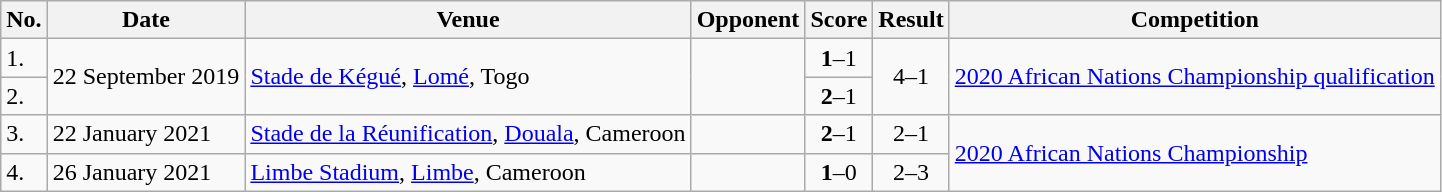<table class="wikitable">
<tr>
<th>No.</th>
<th>Date</th>
<th>Venue</th>
<th>Opponent</th>
<th>Score</th>
<th>Result</th>
<th>Competition</th>
</tr>
<tr>
<td>1.</td>
<td rowspan=2>22 September 2019</td>
<td rowspan=2><a href='#'>Stade de Kégué</a>, <a href='#'>Lomé</a>, Togo</td>
<td rowspan=2></td>
<td align=center><strong>1</strong>–1</td>
<td rowspan=2 align=center>4–1</td>
<td rowspan=2><a href='#'>2020 African Nations Championship qualification</a></td>
</tr>
<tr>
<td>2.</td>
<td align=center><strong>2</strong>–1</td>
</tr>
<tr>
<td>3.</td>
<td>22 January 2021</td>
<td><a href='#'>Stade de la Réunification</a>, <a href='#'>Douala</a>, Cameroon</td>
<td></td>
<td align=center><strong>2</strong>–1</td>
<td align=center>2–1</td>
<td rowspan=2><a href='#'>2020 African Nations Championship</a></td>
</tr>
<tr>
<td>4.</td>
<td>26 January 2021</td>
<td><a href='#'>Limbe Stadium</a>, <a href='#'>Limbe</a>, Cameroon</td>
<td></td>
<td align=center><strong>1</strong>–0</td>
<td align=center>2–3</td>
</tr>
</table>
